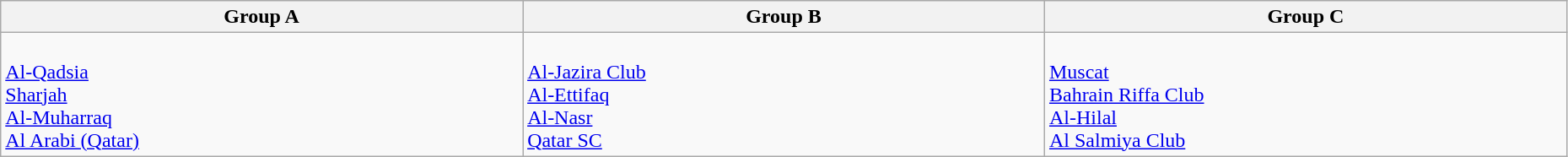<table class="wikitable" width=98%>
<tr>
<th width=20%>Group A</th>
<th width=20%>Group B</th>
<th width=20%>Group C</th>
</tr>
<tr>
<td><br> <a href='#'>Al-Qadsia</a> <br>
 <a href='#'>Sharjah</a> <br>
 <a href='#'>Al-Muharraq</a><br>
 <a href='#'>Al Arabi (Qatar)</a> <br></td>
<td><br> <a href='#'>Al-Jazira Club</a><br>
 <a href='#'>Al-Ettifaq</a> <br>
 <a href='#'>Al-Nasr</a> <br>
 <a href='#'>Qatar SC</a> <br></td>
<td><br> <a href='#'>Muscat</a> <br>
 <a href='#'>Bahrain Riffa Club</a> <br>
 <a href='#'>Al-Hilal</a> <br>
 <a href='#'>Al Salmiya Club</a> <br></td>
</tr>
</table>
